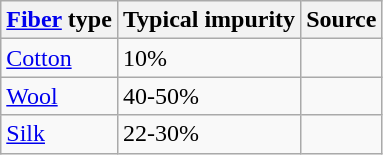<table class="wikitable">
<tr>
<th><a href='#'>Fiber</a> type</th>
<th>Typical impurity</th>
<th>Source</th>
</tr>
<tr>
<td><a href='#'>Cotton</a></td>
<td>10%</td>
<td></td>
</tr>
<tr>
<td><a href='#'>Wool</a></td>
<td>40-50%</td>
<td></td>
</tr>
<tr>
<td><a href='#'>Silk</a></td>
<td>22-30%</td>
<td></td>
</tr>
</table>
